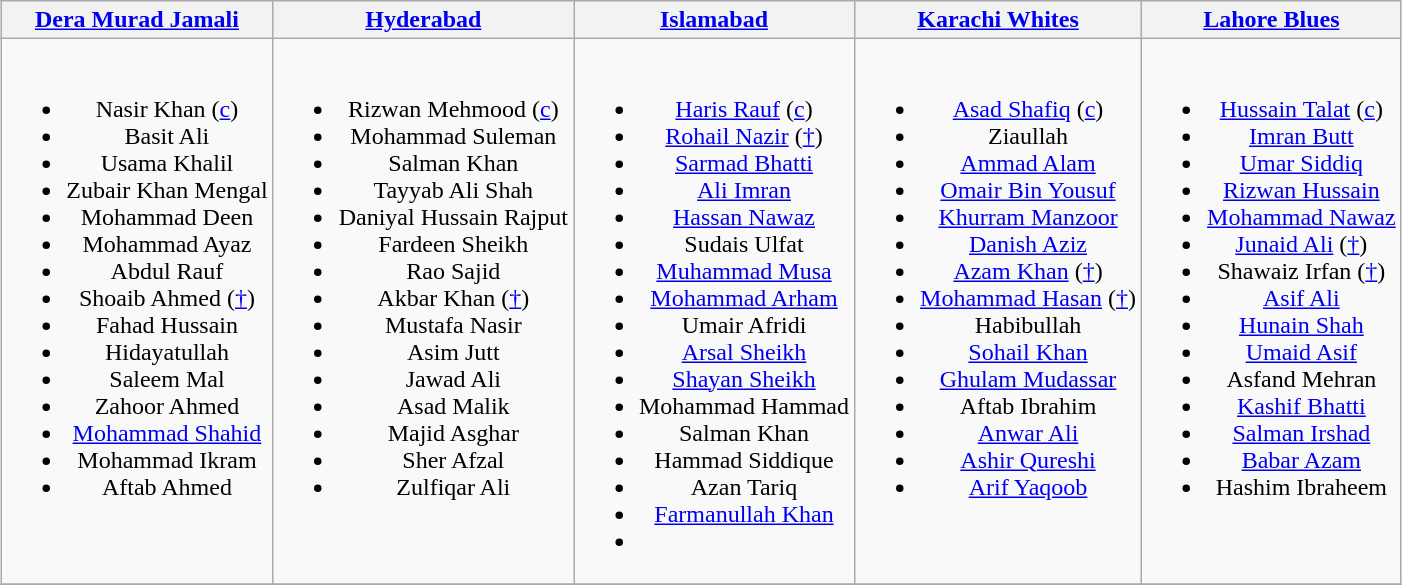<table class="wikitable" style="text-align:center; margin:auto">
<tr>
<th><a href='#'>Dera Murad Jamali</a></th>
<th><a href='#'>Hyderabad</a></th>
<th><a href='#'>Islamabad</a></th>
<th><a href='#'>Karachi Whites</a></th>
<th><a href='#'>Lahore Blues</a></th>
</tr>
<tr style="vertical-align:top">
<td><br><ul><li>Nasir Khan (<a href='#'>c</a>)</li><li>Basit Ali</li><li>Usama Khalil</li><li>Zubair Khan Mengal</li><li>Mohammad Deen</li><li>Mohammad Ayaz</li><li>Abdul Rauf</li><li>Shoaib Ahmed (<a href='#'>†</a>)</li><li>Fahad Hussain</li><li>Hidayatullah</li><li>Saleem Mal</li><li>Zahoor Ahmed</li><li><a href='#'>Mohammad Shahid</a></li><li>Mohammad Ikram</li><li>Aftab Ahmed</li></ul></td>
<td><br><ul><li>Rizwan Mehmood (<a href='#'>c</a>)</li><li>Mohammad Suleman</li><li>Salman Khan</li><li>Tayyab Ali Shah</li><li>Daniyal Hussain Rajput</li><li>Fardeen Sheikh</li><li>Rao Sajid</li><li>Akbar Khan (<a href='#'>†</a>)</li><li>Mustafa Nasir</li><li>Asim Jutt</li><li>Jawad Ali</li><li>Asad Malik</li><li>Majid Asghar</li><li>Sher Afzal</li><li>Zulfiqar Ali</li></ul></td>
<td><br><ul><li><a href='#'>Haris Rauf</a> (<a href='#'>c</a>)</li><li><a href='#'>Rohail Nazir</a> (<a href='#'>†</a>)</li><li><a href='#'>Sarmad Bhatti</a></li><li><a href='#'>Ali Imran</a></li><li><a href='#'>Hassan Nawaz</a></li><li>Sudais Ulfat</li><li><a href='#'>Muhammad Musa</a></li><li><a href='#'>Mohammad Arham</a></li><li>Umair Afridi</li><li><a href='#'>Arsal Sheikh</a></li><li><a href='#'>Shayan Sheikh</a></li><li>Mohammad Hammad</li><li>Salman Khan</li><li>Hammad Siddique</li><li>Azan Tariq</li><li><a href='#'>Farmanullah Khan</a></li><li></li></ul></td>
<td><br><ul><li><a href='#'>Asad Shafiq</a> (<a href='#'>c</a>)</li><li>Ziaullah</li><li><a href='#'>Ammad Alam</a></li><li><a href='#'>Omair Bin Yousuf</a></li><li><a href='#'>Khurram Manzoor</a></li><li><a href='#'>Danish Aziz</a></li><li><a href='#'>Azam Khan</a> (<a href='#'>†</a>)</li><li><a href='#'>Mohammad Hasan</a> (<a href='#'>†</a>)</li><li>Habibullah</li><li><a href='#'>Sohail Khan</a></li><li><a href='#'>Ghulam Mudassar</a></li><li>Aftab Ibrahim</li><li><a href='#'>Anwar Ali</a></li><li><a href='#'>Ashir Qureshi</a></li><li><a href='#'>Arif Yaqoob</a></li></ul></td>
<td><br><ul><li><a href='#'>Hussain Talat</a> (<a href='#'>c</a>)</li><li><a href='#'>Imran Butt</a></li><li><a href='#'>Umar Siddiq</a></li><li><a href='#'>Rizwan Hussain</a></li><li><a href='#'>Mohammad Nawaz</a></li><li><a href='#'>Junaid Ali</a> (<a href='#'>†</a>)</li><li>Shawaiz Irfan (<a href='#'>†</a>)</li><li><a href='#'>Asif Ali</a></li><li><a href='#'>Hunain Shah</a></li><li><a href='#'>Umaid Asif</a></li><li>Asfand Mehran</li><li><a href='#'>Kashif Bhatti</a></li><li><a href='#'>Salman Irshad</a></li><li><a href='#'>Babar Azam</a></li><li>Hashim Ibraheem</li></ul></td>
</tr>
<tr>
</tr>
</table>
